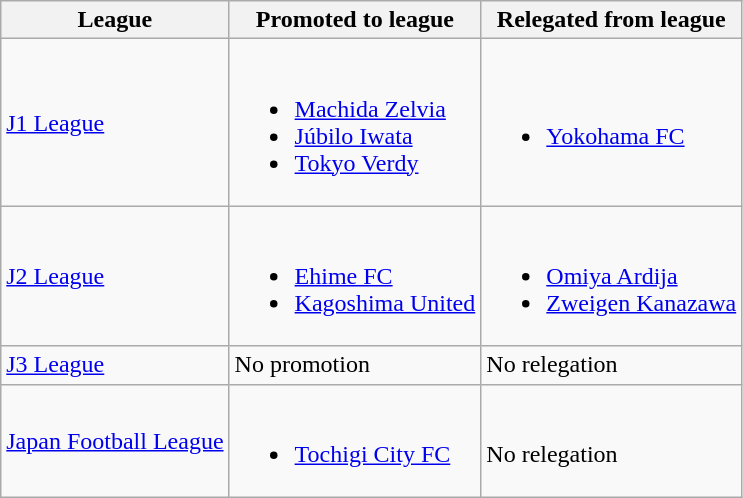<table class="wikitable">
<tr>
<th>League</th>
<th>Promoted to league</th>
<th>Relegated from league</th>
</tr>
<tr>
<td><a href='#'>J1 League</a></td>
<td><br><ul><li><a href='#'>Machida Zelvia</a> </li><li><a href='#'>Júbilo Iwata</a> </li><li><a href='#'>Tokyo Verdy</a> </li></ul></td>
<td><br><ul><li><a href='#'>Yokohama FC</a> </li></ul></td>
</tr>
<tr>
<td><a href='#'>J2 League</a></td>
<td><br><ul><li><a href='#'>Ehime FC</a> </li><li><a href='#'>Kagoshima United</a> </li></ul></td>
<td><br><ul><li><a href='#'>Omiya Ardija</a> </li><li><a href='#'>Zweigen Kanazawa</a> </li></ul></td>
</tr>
<tr>
<td><a href='#'>J3 League</a></td>
<td>No promotion</td>
<td>No relegation</td>
</tr>
<tr>
<td><a href='#'>Japan Football League</a></td>
<td><br><ul><li><a href='#'>Tochigi City FC</a> </li></ul></td>
<td><br>No relegation</td>
</tr>
</table>
